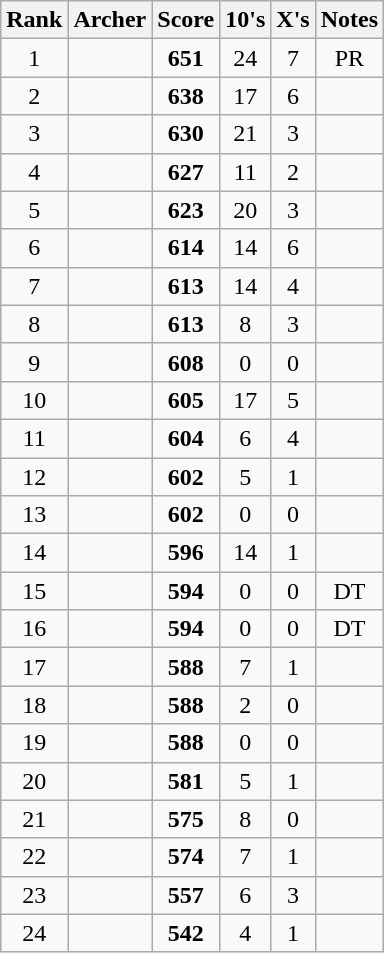<table class="wikitable sortable" style="text-align:center">
<tr>
<th>Rank</th>
<th>Archer</th>
<th>Score</th>
<th>10's</th>
<th>X's</th>
<th class="unsortable">Notes</th>
</tr>
<tr>
<td>1</td>
<td align=left></td>
<td><strong>651</strong></td>
<td>24</td>
<td>7</td>
<td>PR</td>
</tr>
<tr>
<td>2</td>
<td align=left></td>
<td><strong>638</strong></td>
<td>17</td>
<td>6</td>
<td></td>
</tr>
<tr>
<td>3</td>
<td align=left></td>
<td><strong>630</strong></td>
<td>21</td>
<td>3</td>
<td></td>
</tr>
<tr>
<td>4</td>
<td align=left></td>
<td><strong>627</strong></td>
<td>11</td>
<td>2</td>
<td></td>
</tr>
<tr>
<td>5</td>
<td align=left></td>
<td><strong>623</strong></td>
<td>20</td>
<td>3</td>
<td></td>
</tr>
<tr>
<td>6</td>
<td align=left></td>
<td><strong>614</strong></td>
<td>14</td>
<td>6</td>
<td></td>
</tr>
<tr>
<td>7</td>
<td align=left></td>
<td><strong>613</strong></td>
<td>14</td>
<td>4</td>
<td></td>
</tr>
<tr>
<td>8</td>
<td align=left></td>
<td><strong>613</strong></td>
<td>8</td>
<td>3</td>
<td></td>
</tr>
<tr>
<td>9</td>
<td align=left></td>
<td><strong>608</strong></td>
<td>0</td>
<td>0</td>
<td></td>
</tr>
<tr>
<td>10</td>
<td align=left></td>
<td><strong>605</strong></td>
<td>17</td>
<td>5</td>
<td></td>
</tr>
<tr>
<td>11</td>
<td align=left></td>
<td><strong>604</strong></td>
<td>6</td>
<td>4</td>
<td></td>
</tr>
<tr>
<td>12</td>
<td align=left></td>
<td><strong>602</strong></td>
<td>5</td>
<td>1</td>
<td></td>
</tr>
<tr>
<td>13</td>
<td align=left></td>
<td><strong>602</strong></td>
<td>0</td>
<td>0</td>
<td></td>
</tr>
<tr>
<td>14</td>
<td align=left></td>
<td><strong>596</strong></td>
<td>14</td>
<td>1</td>
<td></td>
</tr>
<tr>
<td>15</td>
<td align=left></td>
<td><strong>594</strong></td>
<td>0</td>
<td>0</td>
<td>DT</td>
</tr>
<tr>
<td>16</td>
<td align=left></td>
<td><strong>594</strong></td>
<td>0</td>
<td>0</td>
<td>DT</td>
</tr>
<tr>
<td>17</td>
<td align=left></td>
<td><strong>588</strong></td>
<td>7</td>
<td>1</td>
<td></td>
</tr>
<tr>
<td>18</td>
<td align=left></td>
<td><strong>588</strong></td>
<td>2</td>
<td>0</td>
<td></td>
</tr>
<tr>
<td>19</td>
<td align=left></td>
<td><strong>588</strong></td>
<td>0</td>
<td>0</td>
<td></td>
</tr>
<tr>
<td>20</td>
<td align=left></td>
<td><strong>581</strong></td>
<td>5</td>
<td>1</td>
<td></td>
</tr>
<tr>
<td>21</td>
<td align=left></td>
<td><strong>575</strong></td>
<td>8</td>
<td>0</td>
<td></td>
</tr>
<tr>
<td>22</td>
<td align=left></td>
<td><strong>574</strong></td>
<td>7</td>
<td>1</td>
<td></td>
</tr>
<tr>
<td>23</td>
<td align=left></td>
<td><strong>557</strong></td>
<td>6</td>
<td>3</td>
<td></td>
</tr>
<tr>
<td>24</td>
<td align=left></td>
<td><strong>542</strong></td>
<td>4</td>
<td>1</td>
<td></td>
</tr>
</table>
